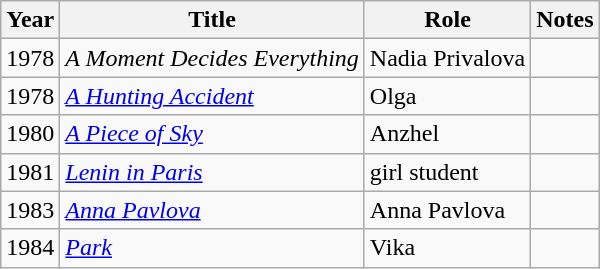<table class="wikitable sortable">
<tr>
<th>Year</th>
<th>Title</th>
<th>Role</th>
<th>Notes</th>
</tr>
<tr>
<td>1978</td>
<td><em>A Moment Decides Everything</em></td>
<td>Nadia Privalova</td>
<td></td>
</tr>
<tr>
<td>1978</td>
<td><em><a href='#'>A Hunting Accident</a></em></td>
<td>Olga</td>
<td></td>
</tr>
<tr>
<td>1980</td>
<td><em><a href='#'>A Piece of Sky</a></em></td>
<td>Anzhel</td>
<td></td>
</tr>
<tr>
<td>1981</td>
<td><em><a href='#'>Lenin in Paris</a></em></td>
<td>girl student</td>
<td></td>
</tr>
<tr>
<td>1983</td>
<td><em><a href='#'>Anna Pavlova</a></em></td>
<td>Anna Pavlova</td>
<td></td>
</tr>
<tr>
<td>1984</td>
<td><em><a href='#'>Park</a></em></td>
<td>Vika</td>
<td></td>
</tr>
</table>
